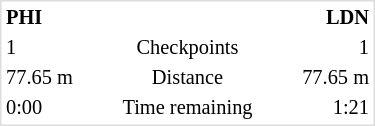<table class="floatright" style="text-align:center; font-size:85%; border:1px solid #ddd; width:250px">
<tr>
<th style="text-align:left; width:25%;">PHI</th>
<th style="width:50%;"></th>
<th style="text-align:right; width:25%;">LDN</th>
</tr>
<tr>
<td style="text-align:left;">1</td>
<td>Checkpoints</td>
<td style="text-align:right;">1</td>
</tr>
<tr>
<td style="text-align:left;">77.65 m</td>
<td>Distance</td>
<td style="text-align:right;">77.65 m</td>
</tr>
<tr>
<td style="text-align:left;">0:00</td>
<td>Time remaining</td>
<td style="text-align:right;">1:21</td>
</tr>
</table>
